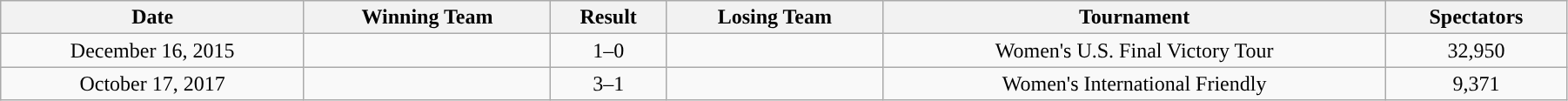<table class="wikitable" style="text-align:left; width:95%;" style="text-align:center">
<tr>
<th style="text-align:center; ">Date</th>
<th style="text-align:center; ">Winning Team</th>
<th style="text-align:center; ">Result</th>
<th style="text-align:center; ">Losing Team</th>
<th style="text-align:center; ">Tournament</th>
<th style="text-align:center; ">Spectators</th>
</tr>
<tr>
<td style="text-align:center;">December 16, 2015</td>
<td><strong></strong></td>
<td style="text-align:center;">1–0</td>
<td></td>
<td style="text-align:center;">Women's U.S. Final Victory Tour</td>
<td style="text-align:center;">32,950</td>
</tr>
<tr>
<td style="text-align:center;">October 17, 2017</td>
<td><strong></strong></td>
<td style="text-align:center;">3–1</td>
<td></td>
<td style="text-align:center;">Women's International Friendly</td>
<td style="text-align:center;">9,371</td>
</tr>
</table>
